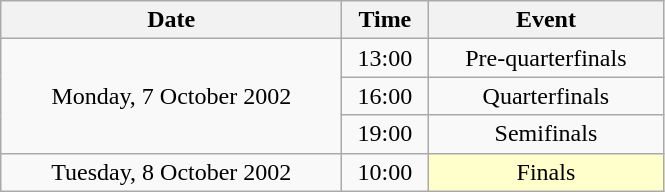<table class = "wikitable" style="text-align:center;">
<tr>
<th width=220>Date</th>
<th width=50>Time</th>
<th width=150>Event</th>
</tr>
<tr>
<td rowspan=3>Monday, 7 October 2002</td>
<td>13:00</td>
<td>Pre-quarterfinals</td>
</tr>
<tr>
<td>16:00</td>
<td>Quarterfinals</td>
</tr>
<tr>
<td>19:00</td>
<td>Semifinals</td>
</tr>
<tr>
<td>Tuesday, 8 October 2002</td>
<td>10:00</td>
<td bgcolor=ffffcc>Finals</td>
</tr>
</table>
